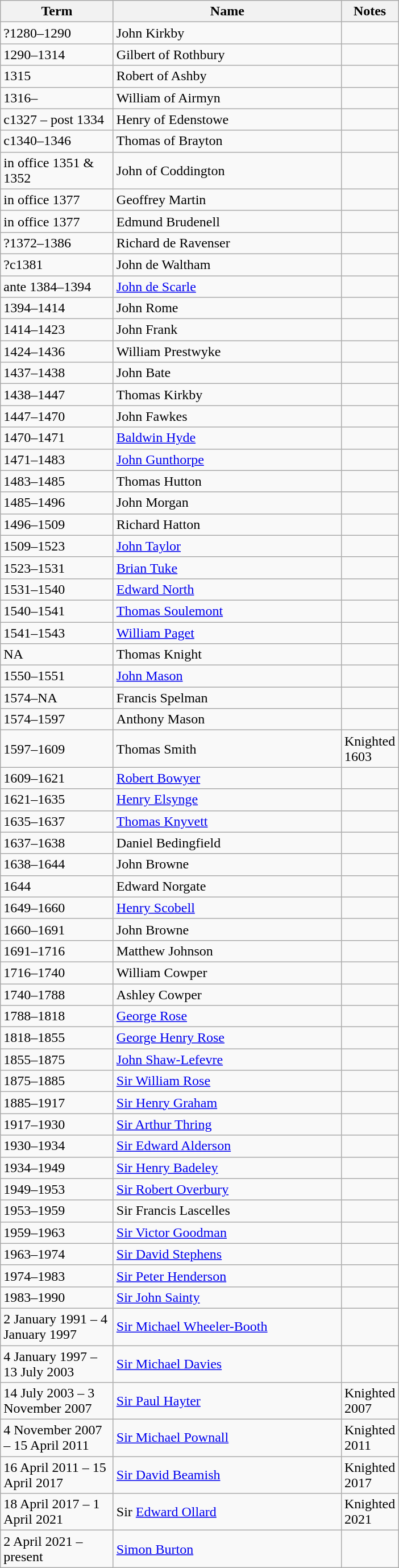<table class="wikitable" style="align:left;">
<tr>
<th width="125">Term</th>
<th width="260">Name</th>
<th width="4">Notes</th>
</tr>
<tr>
<td>?1280–1290</td>
<td>John Kirkby</td>
<td></td>
</tr>
<tr>
<td>1290–1314</td>
<td>Gilbert of Rothbury</td>
<td></td>
</tr>
<tr>
<td>1315</td>
<td>Robert of Ashby</td>
<td></td>
</tr>
<tr>
<td>1316–</td>
<td>William of Airmyn</td>
<td></td>
</tr>
<tr>
<td>c1327 – post 1334</td>
<td>Henry of Edenstowe</td>
<td></td>
</tr>
<tr>
<td>c1340–1346</td>
<td>Thomas of Brayton</td>
<td></td>
</tr>
<tr>
<td>in office 1351 & 1352</td>
<td>John of Coddington</td>
<td></td>
</tr>
<tr>
<td>in office 1377</td>
<td>Geoffrey Martin</td>
<td></td>
</tr>
<tr>
<td>in office 1377</td>
<td>Edmund Brudenell</td>
<td></td>
</tr>
<tr>
<td>?1372–1386</td>
<td>Richard de Ravenser</td>
<td></td>
</tr>
<tr>
<td>?c1381</td>
<td>John de Waltham</td>
<td></td>
</tr>
<tr>
<td>ante 1384–1394</td>
<td><a href='#'>John de Scarle</a></td>
<td></td>
</tr>
<tr>
<td>1394–1414</td>
<td>John Rome</td>
<td></td>
</tr>
<tr>
<td>1414–1423</td>
<td>John Frank</td>
<td></td>
</tr>
<tr>
<td>1424–1436</td>
<td>William Prestwyke</td>
<td></td>
</tr>
<tr>
<td>1437–1438</td>
<td>John Bate</td>
<td></td>
</tr>
<tr>
<td>1438–1447</td>
<td>Thomas Kirkby</td>
<td></td>
</tr>
<tr>
<td>1447–1470</td>
<td>John Fawkes</td>
<td></td>
</tr>
<tr>
<td>1470–1471</td>
<td><a href='#'>Baldwin Hyde</a></td>
<td></td>
</tr>
<tr>
<td>1471–1483</td>
<td><a href='#'>John Gunthorpe</a></td>
<td></td>
</tr>
<tr>
<td>1483–1485</td>
<td>Thomas Hutton</td>
<td></td>
</tr>
<tr>
<td>1485–1496</td>
<td>John Morgan</td>
<td></td>
</tr>
<tr>
<td>1496–1509</td>
<td>Richard Hatton</td>
<td></td>
</tr>
<tr>
<td>1509–1523</td>
<td><a href='#'>John Taylor</a></td>
<td></td>
</tr>
<tr>
<td>1523–1531</td>
<td><a href='#'>Brian Tuke</a></td>
<td></td>
</tr>
<tr>
<td>1531–1540</td>
<td><a href='#'>Edward North</a></td>
<td></td>
</tr>
<tr>
<td>1540–1541</td>
<td><a href='#'>Thomas Soulemont</a></td>
<td></td>
</tr>
<tr>
<td>1541–1543</td>
<td><a href='#'>William Paget</a></td>
<td></td>
</tr>
<tr>
<td>NA</td>
<td>Thomas Knight</td>
<td></td>
</tr>
<tr>
<td>1550–1551</td>
<td><a href='#'>John Mason</a></td>
<td></td>
</tr>
<tr>
<td>1574–NA</td>
<td>Francis Spelman</td>
<td></td>
</tr>
<tr>
<td>1574–1597</td>
<td>Anthony Mason</td>
<td></td>
</tr>
<tr>
<td>1597–1609</td>
<td>Thomas Smith</td>
<td>Knighted 1603</td>
</tr>
<tr>
<td>1609–1621</td>
<td><a href='#'>Robert Bowyer</a></td>
<td></td>
</tr>
<tr>
<td>1621–1635</td>
<td><a href='#'>Henry Elsynge</a></td>
<td></td>
</tr>
<tr>
<td>1635–1637</td>
<td><a href='#'>Thomas Knyvett</a></td>
<td></td>
</tr>
<tr>
<td>1637–1638</td>
<td>Daniel Bedingfield</td>
<td></td>
</tr>
<tr>
<td>1638–1644</td>
<td>John Browne</td>
<td></td>
</tr>
<tr>
<td>1644</td>
<td>Edward Norgate</td>
<td></td>
</tr>
<tr>
<td>1649–1660</td>
<td><a href='#'>Henry Scobell</a></td>
<td></td>
</tr>
<tr>
<td>1660–1691</td>
<td>John Browne</td>
<td></td>
</tr>
<tr>
<td>1691–1716</td>
<td>Matthew Johnson</td>
<td></td>
</tr>
<tr>
<td>1716–1740</td>
<td>William Cowper</td>
<td></td>
</tr>
<tr>
<td>1740–1788</td>
<td>Ashley Cowper</td>
<td></td>
</tr>
<tr>
<td>1788–1818</td>
<td><a href='#'>George Rose</a></td>
<td></td>
</tr>
<tr>
<td>1818–1855</td>
<td><a href='#'>George Henry Rose</a></td>
<td></td>
</tr>
<tr>
<td>1855–1875</td>
<td><a href='#'>John Shaw-Lefevre</a></td>
<td></td>
</tr>
<tr>
<td>1875–1885</td>
<td><a href='#'>Sir William Rose</a></td>
<td></td>
</tr>
<tr>
<td>1885–1917</td>
<td><a href='#'>Sir Henry Graham</a></td>
<td></td>
</tr>
<tr>
<td>1917–1930</td>
<td><a href='#'>Sir Arthur Thring</a></td>
<td></td>
</tr>
<tr>
<td>1930–1934</td>
<td><a href='#'>Sir Edward Alderson</a></td>
<td></td>
</tr>
<tr>
<td>1934–1949</td>
<td><a href='#'>Sir Henry Badeley</a></td>
<td></td>
</tr>
<tr>
<td>1949–1953</td>
<td><a href='#'>Sir Robert Overbury</a></td>
<td></td>
</tr>
<tr>
<td>1953–1959</td>
<td>Sir Francis Lascelles</td>
<td></td>
</tr>
<tr>
<td>1959–1963</td>
<td><a href='#'>Sir Victor Goodman</a></td>
<td></td>
</tr>
<tr>
<td>1963–1974</td>
<td><a href='#'>Sir David Stephens</a></td>
<td></td>
</tr>
<tr>
<td>1974–1983</td>
<td><a href='#'>Sir Peter Henderson</a></td>
<td></td>
</tr>
<tr>
<td>1983–1990</td>
<td><a href='#'>Sir John Sainty</a></td>
<td></td>
</tr>
<tr>
<td>2 January 1991 – 4 January 1997</td>
<td><a href='#'>Sir Michael Wheeler-Booth</a></td>
<td></td>
</tr>
<tr>
<td>4 January 1997 – 13 July 2003</td>
<td><a href='#'>Sir Michael Davies</a></td>
<td></td>
</tr>
<tr>
<td>14 July 2003 – 3 November 2007</td>
<td><a href='#'>Sir Paul Hayter</a></td>
<td>Knighted 2007</td>
</tr>
<tr>
<td>4 November 2007 – 15 April 2011</td>
<td><a href='#'>Sir Michael Pownall</a></td>
<td>Knighted 2011</td>
</tr>
<tr>
<td>16 April 2011 – 15 April 2017</td>
<td><a href='#'>Sir David Beamish</a></td>
<td>Knighted 2017</td>
</tr>
<tr>
<td>18 April 2017 – 1 April 2021</td>
<td>Sir <a href='#'>Edward Ollard</a></td>
<td>Knighted 2021</td>
</tr>
<tr>
<td>2 April 2021 – present</td>
<td><a href='#'>Simon Burton</a></td>
<td></td>
</tr>
</table>
